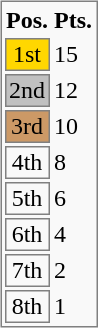<table style="background:#f9f9f9; float:right; border:1px solid gray; margin:.46em 0 0 .2em;">
<tr>
<th style="width:25px;">Pos.</th>
<th style="width:25px;">Pts.</th>
</tr>
<tr>
<td style="text-align:center; background:gold; border:1px solid gray;">1st</td>
<td>15</td>
</tr>
<tr>
<td style="text-align:center; background:silver; border:1px solid gray;">2nd</td>
<td>12</td>
</tr>
<tr>
<td style="text-align:center; background:#c96; border:1px solid gray;">3rd</td>
<td>10</td>
</tr>
<tr>
<td style="text-align:center; border:1px solid gray;">4th</td>
<td>8</td>
</tr>
<tr>
<td style="text-align:center; border:1px solid gray;">5th</td>
<td>6</td>
</tr>
<tr>
<td style="text-align:center; border:1px solid gray;">6th</td>
<td>4</td>
</tr>
<tr>
<td style="text-align:center; border:1px solid gray;">7th</td>
<td>2</td>
</tr>
<tr>
<td style="text-align:center; border:1px solid gray;">8th</td>
<td>1</td>
</tr>
</table>
